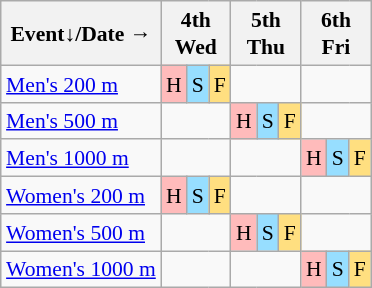<table class="wikitable" style="margin:0.5em auto; font-size:90%; line-height:1.25em; text-align:center;">
<tr>
<th>Event↓/Date →</th>
<th colspan=3>4th<br>Wed</th>
<th colspan=3>5th<br>Thu</th>
<th colspan=3>6th<br>Fri</th>
</tr>
<tr>
<td style="text-align:left;"><a href='#'>Men's 200 m</a></td>
<td style="background-color:#FFBBBB;">H</td>
<td style="background-color:#97DEFF;">S</td>
<td style="background-color:#FFDF80;">F</td>
<td colspan=3></td>
<td colspan=3></td>
</tr>
<tr>
<td style="text-align:left;"><a href='#'>Men's 500 m</a></td>
<td colspan=3></td>
<td style="background-color:#FFBBBB;">H</td>
<td style="background-color:#97DEFF;">S</td>
<td style="background-color:#FFDF80;">F</td>
<td colspan=3></td>
</tr>
<tr>
<td style="text-align:left;"><a href='#'>Men's 1000 m</a></td>
<td colspan=3></td>
<td colspan=3></td>
<td style="background-color:#FFBBBB;">H</td>
<td style="background-color:#97DEFF;">S</td>
<td style="background-color:#FFDF80;">F</td>
</tr>
<tr>
<td style="text-align:left;"><a href='#'>Women's 200 m</a></td>
<td style="background-color:#FFBBBB;">H</td>
<td style="background-color:#97DEFF;">S</td>
<td style="background-color:#FFDF80;">F</td>
<td colspan=3></td>
<td colspan=3></td>
</tr>
<tr>
<td style="text-align:left;"><a href='#'>Women's 500 m</a></td>
<td colspan=3></td>
<td style="background-color:#FFBBBB;">H</td>
<td style="background-color:#97DEFF;">S</td>
<td style="background-color:#FFDF80;">F</td>
<td colspan=3></td>
</tr>
<tr>
<td style="text-align:left;"><a href='#'>Women's 1000 m</a></td>
<td colspan=3></td>
<td colspan=3></td>
<td style="background-color:#FFBBBB;">H</td>
<td style="background-color:#97DEFF;">S</td>
<td style="background-color:#FFDF80;">F</td>
</tr>
</table>
